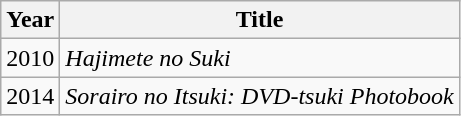<table class="wikitable">
<tr>
<th>Year</th>
<th>Title</th>
</tr>
<tr>
<td>2010</td>
<td><em>Hajimete no Suki</em></td>
</tr>
<tr>
<td>2014</td>
<td><em>Sorairo no Itsuki: DVD-tsuki Photobook</em></td>
</tr>
</table>
